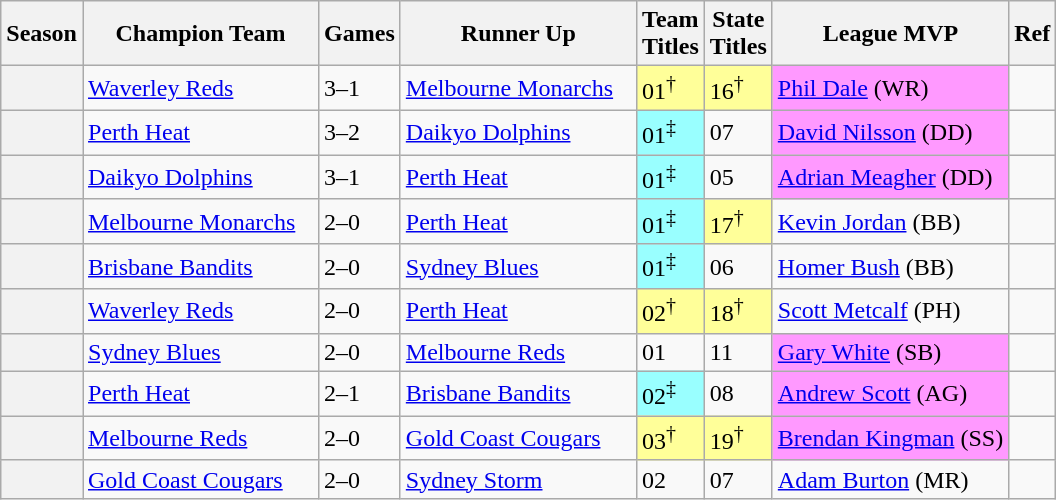<table class="wikitable sortable plainrowheaders">
<tr>
<th scope="col">Season</th>
<th scope="col" width=150>Champion Team</th>
<th scope="col">Games</th>
<th scope="col" width=150>Runner Up</th>
<th scope="col">Team<br>Titles</th>
<th scope="col">State<br>Titles</th>
<th scope="col">League MVP</th>
<th scope="col" class="unsortable">Ref</th>
</tr>
<tr>
<th scope="row"></th>
<td> <a href='#'>Waverley Reds</a></td>
<td>3–1</td>
<td> <a href='#'>Melbourne Monarchs</a></td>
<td style="background-color:#FFFF99;"><span>0</span>1<sup>†</sup></td>
<td style="background-color:#FFFF99;">16<sup>†</sup></td>
<td style="background-color:#FF99FF;"> <a href='#'>Phil Dale</a> (WR)</td>
<td></td>
</tr>
<tr>
<th scope="row"></th>
<td> <a href='#'>Perth Heat</a></td>
<td>3–2</td>
<td> <a href='#'>Daikyo Dolphins</a></td>
<td style="background-color:#99FFFF;"><span>0</span>1<sup>‡</sup></td>
<td><span>0</span>7</td>
<td style="background-color:#FF99FF;"> <a href='#'>David Nilsson</a> (DD)</td>
<td></td>
</tr>
<tr>
<th scope="row"></th>
<td> <a href='#'>Daikyo Dolphins</a></td>
<td>3–1</td>
<td> <a href='#'>Perth Heat</a></td>
<td style="background-color:#99FFFF;"><span>0</span>1<sup>‡</sup></td>
<td><span>0</span>5</td>
<td style="background-color:#FF99FF;"> <a href='#'>Adrian Meagher</a> (DD)</td>
<td></td>
</tr>
<tr>
<th scope="row"></th>
<td> <a href='#'>Melbourne Monarchs</a></td>
<td>2–0</td>
<td> <a href='#'>Perth Heat</a></td>
<td style="background-color:#99FFFF;"><span>0</span>1<sup>‡</sup></td>
<td style="background-color:#FFFF99;">17<sup>†</sup></td>
<td> <a href='#'>Kevin Jordan</a> (BB)</td>
<td></td>
</tr>
<tr>
<th scope="row"></th>
<td> <a href='#'>Brisbane Bandits</a></td>
<td>2–0</td>
<td> <a href='#'>Sydney Blues</a></td>
<td style="background-color:#99FFFF;"><span>0</span>1<sup>‡</sup></td>
<td><span>0</span>6</td>
<td> <a href='#'>Homer Bush</a> (BB)</td>
<td></td>
</tr>
<tr>
<th scope="row"></th>
<td> <a href='#'>Waverley Reds</a></td>
<td>2–0</td>
<td> <a href='#'>Perth Heat</a></td>
<td style="background-color:#FFFF99;"><span>0</span>2<sup>†</sup></td>
<td style="background-color:#FFFF99;">18<sup>†</sup></td>
<td> <a href='#'>Scott Metcalf</a> (PH)</td>
<td></td>
</tr>
<tr>
<th scope="row"></th>
<td> <a href='#'>Sydney Blues</a></td>
<td>2–0</td>
<td> <a href='#'>Melbourne Reds</a></td>
<td><span>0</span>1</td>
<td>11</td>
<td style="background-color:#FF99FF;"> <a href='#'>Gary White</a> (SB)</td>
<td></td>
</tr>
<tr>
<th scope="row"></th>
<td> <a href='#'>Perth Heat</a></td>
<td>2–1</td>
<td> <a href='#'>Brisbane Bandits</a></td>
<td style="background-color:#99FFFF;"><span>0</span>2<sup>‡</sup></td>
<td><span>0</span>8</td>
<td style="background-color:#FF99FF;"> <a href='#'>Andrew Scott</a> (AG)</td>
<td></td>
</tr>
<tr>
<th scope="row"></th>
<td> <a href='#'>Melbourne Reds</a></td>
<td>2–0</td>
<td> <a href='#'>Gold Coast Cougars</a></td>
<td style="background-color:#FFFF99;"><span>0</span>3<sup>†</sup></td>
<td style="background-color:#FFFF99;">19<sup>†</sup></td>
<td style="background-color:#FF99FF;"> <a href='#'>Brendan Kingman</a> (SS)</td>
<td></td>
</tr>
<tr>
<th scope="row"></th>
<td> <a href='#'>Gold Coast Cougars</a></td>
<td>2–0</td>
<td> <a href='#'>Sydney Storm</a></td>
<td><span>0</span>2</td>
<td><span>0</span>7</td>
<td> <a href='#'>Adam Burton</a> (MR)</td>
<td></td>
</tr>
</table>
